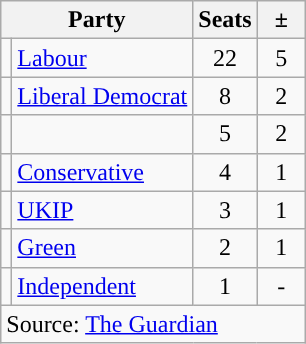<table class="sortable wikitable">
<tr>
<th colspan="2">Party</th>
<th>Seats</th>
<th>  ±  </th>
</tr>
<tr>
<td style="background-color: "></td>
<td><a href='#'>Labour</a></td>
<td align="center">22</td>
<td align="center">5</td>
</tr>
<tr>
<td style="background-color: "></td>
<td><a href='#'>Liberal Democrat</a></td>
<td align="center">8</td>
<td align="center">2</td>
</tr>
<tr>
<td style="background-color: "></td>
<td><a href='#'></a></td>
<td align="center">5</td>
<td align="center">2</td>
</tr>
<tr>
<td style="background-color: "></td>
<td><a href='#'>Conservative</a></td>
<td align="center">4</td>
<td align="center">1</td>
</tr>
<tr>
<td style="background-color: "></td>
<td><a href='#'>UKIP</a></td>
<td align="center">3</td>
<td align="center">1</td>
</tr>
<tr>
<td style="background-color: "></td>
<td><a href='#'>Green</a></td>
<td align="center">2</td>
<td align="center">1</td>
</tr>
<tr>
<td style="background-color: "></td>
<td><a href='#'>Independent</a></td>
<td align="center">1</td>
<td align="center">-</td>
</tr>
<tr>
<td colspan=4>Source: <a href='#'>The Guardian</a></td>
</tr>
</table>
